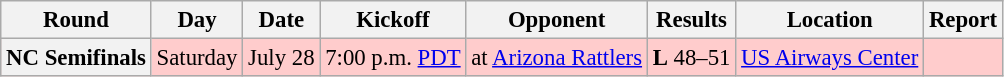<table class="wikitable" style="font-size: 95%;">
<tr>
<th>Round</th>
<th>Day</th>
<th>Date</th>
<th>Kickoff</th>
<th>Opponent</th>
<th>Results</th>
<th>Location</th>
<th>Report</th>
</tr>
<tr style="background:#fcc">
<th align="center">NC Semifinals</th>
<td align="center">Saturday</td>
<td align="center">July 28</td>
<td align="center">7:00 p.m. <a href='#'>PDT</a></td>
<td align="center">at <a href='#'>Arizona Rattlers</a></td>
<td align="center"><strong>L</strong> 48–51</td>
<td align="center"><a href='#'>US Airways Center</a></td>
<td align="center"></td>
</tr>
</table>
